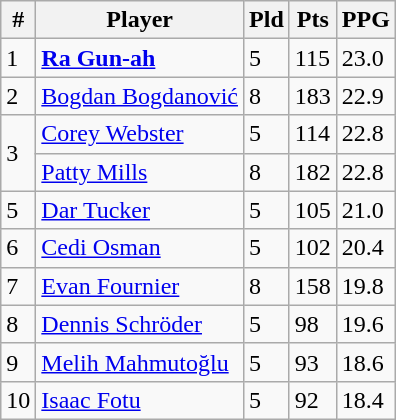<table class=wikitable width=auto>
<tr>
<th>#</th>
<th>Player</th>
<th>Pld</th>
<th>Pts</th>
<th>PPG</th>
</tr>
<tr>
<td>1</td>
<td> <strong><a href='#'>Ra Gun-ah</a></strong></td>
<td>5</td>
<td>115</td>
<td>23.0</td>
</tr>
<tr>
<td>2</td>
<td> <a href='#'>Bogdan Bogdanović</a></td>
<td>8</td>
<td>183</td>
<td>22.9</td>
</tr>
<tr>
<td rowspan=2>3</td>
<td> <a href='#'>Corey Webster</a></td>
<td>5</td>
<td>114</td>
<td>22.8</td>
</tr>
<tr>
<td> <a href='#'>Patty Mills</a></td>
<td>8</td>
<td>182</td>
<td>22.8</td>
</tr>
<tr>
<td>5</td>
<td> <a href='#'>Dar Tucker</a></td>
<td>5</td>
<td>105</td>
<td>21.0</td>
</tr>
<tr>
<td>6</td>
<td> <a href='#'>Cedi Osman</a></td>
<td>5</td>
<td>102</td>
<td>20.4</td>
</tr>
<tr>
<td>7</td>
<td> <a href='#'>Evan Fournier</a></td>
<td>8</td>
<td>158</td>
<td>19.8</td>
</tr>
<tr>
<td>8</td>
<td> <a href='#'>Dennis Schröder</a></td>
<td>5</td>
<td>98</td>
<td>19.6</td>
</tr>
<tr>
<td>9</td>
<td> <a href='#'>Melih Mahmutoğlu</a></td>
<td>5</td>
<td>93</td>
<td>18.6</td>
</tr>
<tr>
<td>10</td>
<td> <a href='#'>Isaac Fotu</a></td>
<td>5</td>
<td>92</td>
<td>18.4</td>
</tr>
</table>
